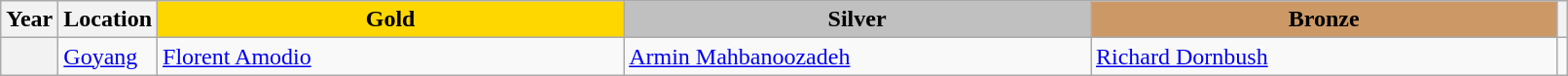<table class="wikitable unsortable" style="text-align:left; width:85%">
<tr>
<th scope="col" style="text-align:center">Year</th>
<th scope="col" style="text-align:center">Location</th>
<td scope="col" style="text-align:center; width:30%; background:gold"><strong>Gold</strong></td>
<td scope="col" style="text-align:center; width:30%; background:silver"><strong>Silver</strong></td>
<td scope="col" style="text-align:center; width:30%; background:#c96"><strong>Bronze</strong></td>
<th scope="col" style="text-align:center"></th>
</tr>
<tr>
<th scope="row" style="text-align:left"></th>
<td><a href='#'>Goyang</a></td>
<td> <a href='#'>Florent Amodio</a></td>
<td> <a href='#'>Armin Mahbanoozadeh</a></td>
<td> <a href='#'>Richard Dornbush</a></td>
<td></td>
</tr>
</table>
